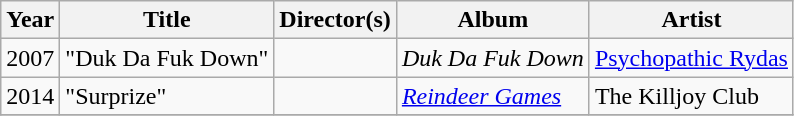<table class="wikitable" border="1">
<tr>
<th>Year</th>
<th>Title</th>
<th>Director(s)</th>
<th>Album</th>
<th>Artist</th>
</tr>
<tr>
<td>2007</td>
<td>"Duk Da Fuk Down"</td>
<td></td>
<td><em>Duk Da Fuk Down</em></td>
<td><a href='#'>Psychopathic Rydas</a></td>
</tr>
<tr>
<td>2014</td>
<td>"Surprize"</td>
<td></td>
<td><em><a href='#'>Reindeer Games</a></em></td>
<td>The Killjoy Club</td>
</tr>
<tr>
</tr>
</table>
